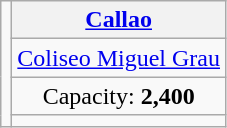<table class="wikitable floatleft" style="text-align:center";>
<tr>
<td rowspan=4></td>
<th><a href='#'>Callao</a></th>
</tr>
<tr>
<td><a href='#'>Coliseo Miguel Grau</a></td>
</tr>
<tr>
<td>Capacity: <strong>2,400</strong></td>
</tr>
<tr>
<td></td>
</tr>
</table>
